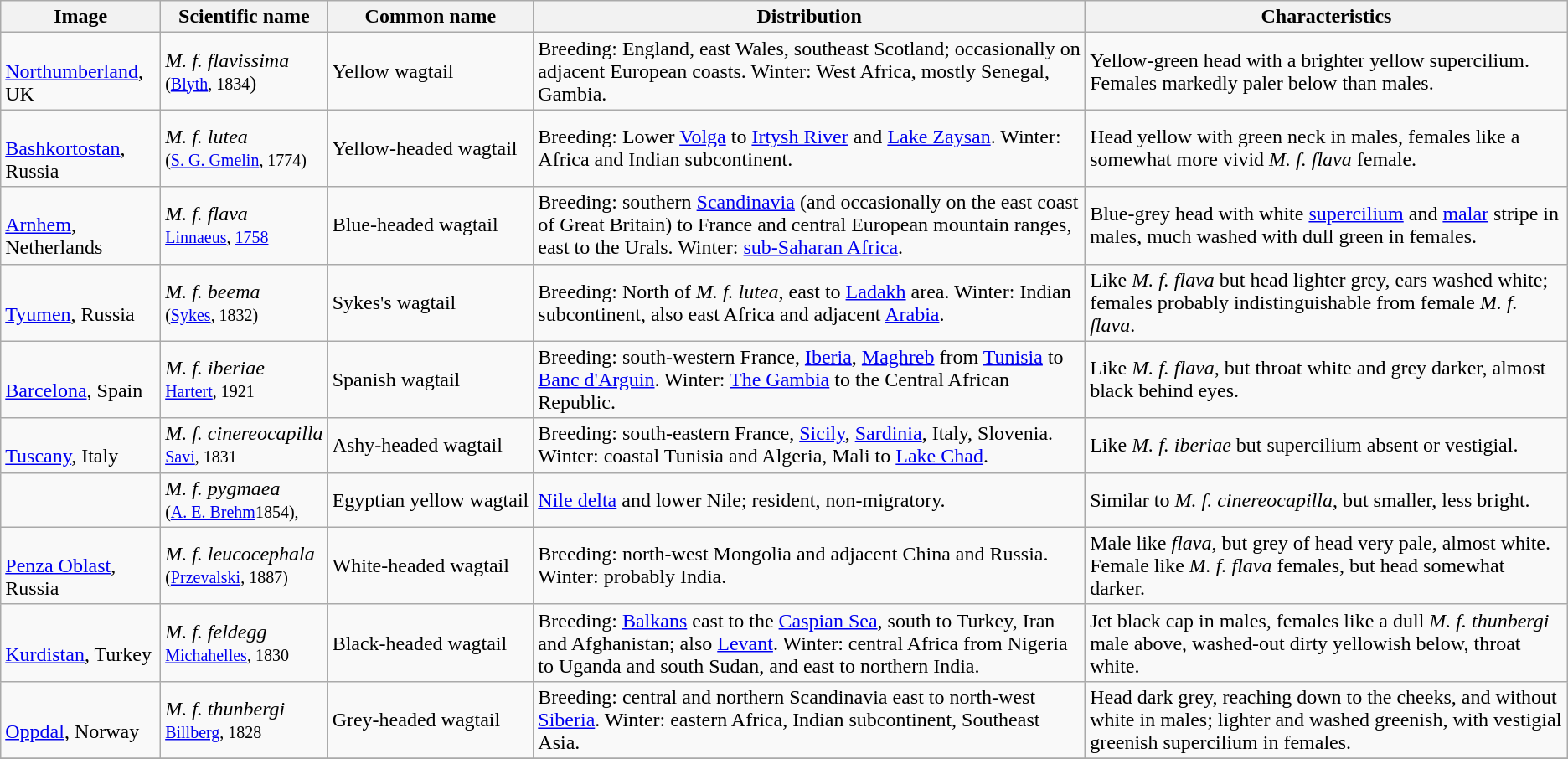<table class="wikitable">
<tr>
<th>Image</th>
<th>Scientific name</th>
<th>Common name</th>
<th>Distribution</th>
<th>Characteristics</th>
</tr>
<tr>
<td><br><a href='#'>Northumberland</a>, UK</td>
<td><em>M. f. flavissima</em><br><small>(<a href='#'>Blyth</a>, 1834</small>)</td>
<td>Yellow wagtail</td>
<td>Breeding: England, east Wales, southeast Scotland; occasionally on adjacent European coasts. Winter: West Africa, mostly Senegal, Gambia.</td>
<td>Yellow-green head with a brighter yellow supercilium. Females markedly paler below than males.</td>
</tr>
<tr>
<td><br><a href='#'>Bashkortostan</a>, Russia</td>
<td><em>M. f. lutea</em> <br><small>(<a href='#'>S. G. Gmelin</a>, 1774)</small></td>
<td>Yellow-headed wagtail</td>
<td>Breeding: Lower <a href='#'>Volga</a> to <a href='#'>Irtysh River</a> and <a href='#'>Lake Zaysan</a>. Winter: Africa and Indian subcontinent.</td>
<td>Head yellow with green neck in males, females like a somewhat more vivid <em>M. f. flava</em> female.</td>
</tr>
<tr>
<td><br><a href='#'>Arnhem</a>, Netherlands</td>
<td><em>M. f. flava</em> <br><small><a href='#'>Linnaeus</a>, <a href='#'>1758</a></small></td>
<td>Blue-headed wagtail</td>
<td>Breeding: southern <a href='#'>Scandinavia</a> (and occasionally on the east coast of Great Britain) to France and central European mountain ranges, east to the Urals. Winter: <a href='#'>sub-Saharan Africa</a>.</td>
<td>Blue-grey head with white <a href='#'>supercilium</a> and <a href='#'>malar</a> stripe in males, much washed with dull green in females.</td>
</tr>
<tr>
<td><br><a href='#'>Tyumen</a>, Russia</td>
<td><em>M. f. beema</em> <br><small>(<a href='#'>Sykes</a>, 1832)</small></td>
<td>Sykes's wagtail</td>
<td>Breeding: North of <em>M. f. lutea</em>, east to <a href='#'>Ladakh</a> area. Winter: Indian subcontinent, also east Africa and adjacent <a href='#'>Arabia</a>.</td>
<td>Like <em>M. f. flava</em> but head lighter grey, ears washed white; females probably indistinguishable from female <em>M. f. flava</em>.</td>
</tr>
<tr>
<td><br><a href='#'>Barcelona</a>, Spain</td>
<td><em>M. f. iberiae</em> <br><small><a href='#'>Hartert</a>, 1921</small></td>
<td>Spanish wagtail</td>
<td>Breeding: south-western France, <a href='#'>Iberia</a>, <a href='#'>Maghreb</a> from <a href='#'>Tunisia</a> to <a href='#'>Banc d'Arguin</a>. Winter: <a href='#'>The Gambia</a> to the Central African Republic.</td>
<td>Like <em>M. f. flava</em>, but throat white and grey darker, almost black behind eyes.</td>
</tr>
<tr>
<td><br><a href='#'>Tuscany</a>, Italy</td>
<td><em>M. f. cinereocapilla</em> <br><small><a href='#'>Savi</a>, 1831</small></td>
<td>Ashy-headed wagtail</td>
<td>Breeding: south-eastern France, <a href='#'>Sicily</a>, <a href='#'>Sardinia</a>, Italy, Slovenia. Winter: coastal Tunisia and Algeria, Mali to <a href='#'>Lake Chad</a>.</td>
<td>Like <em>M. f. iberiae</em> but supercilium absent or vestigial.</td>
</tr>
<tr>
<td></td>
<td><em>M. f. pygmaea</em> <br><small>(<a href='#'>A. E. Brehm</a>1854), </small></td>
<td>Egyptian yellow wagtail</td>
<td><a href='#'>Nile delta</a> and lower Nile; resident, non-migratory.</td>
<td>Similar to <em>M. f. cinereocapilla</em>, but smaller, less bright.</td>
</tr>
<tr>
<td><br><a href='#'>Penza Oblast</a>, Russia</td>
<td><em>M. f. leucocephala</em> <br><small>(<a href='#'>Przevalski</a>, 1887)</small></td>
<td>White-headed wagtail</td>
<td>Breeding: north-west Mongolia and adjacent China and Russia. Winter: probably India.</td>
<td>Male like <em>flava</em>, but grey of head very pale, almost white. Female like <em>M. f. flava</em> females, but head somewhat darker.</td>
</tr>
<tr>
<td><br><a href='#'>Kurdistan</a>, Turkey</td>
<td><em>M. f. feldegg</em> <br><small><a href='#'>Michahelles</a>, 1830</small></td>
<td>Black-headed wagtail</td>
<td>Breeding: <a href='#'>Balkans</a> east to the <a href='#'>Caspian Sea</a>, south to Turkey, Iran and Afghanistan; also <a href='#'>Levant</a>. Winter: central Africa from Nigeria to Uganda and south Sudan, and east to northern India.</td>
<td>Jet black cap in males, females like a dull <em>M. f. thunbergi</em> male above, washed-out dirty yellowish below, throat white.</td>
</tr>
<tr>
<td><br><a href='#'>Oppdal</a>, Norway</td>
<td><em>M. f. thunbergi</em> <br><small><a href='#'>Billberg</a>, 1828</small></td>
<td>Grey-headed wagtail</td>
<td>Breeding: central and northern Scandinavia east to north-west <a href='#'>Siberia</a>. Winter: eastern Africa, Indian subcontinent, Southeast Asia.</td>
<td>Head dark grey, reaching down to the cheeks, and without white in males; lighter and washed greenish, with vestigial greenish supercilium in females.</td>
</tr>
<tr>
</tr>
</table>
